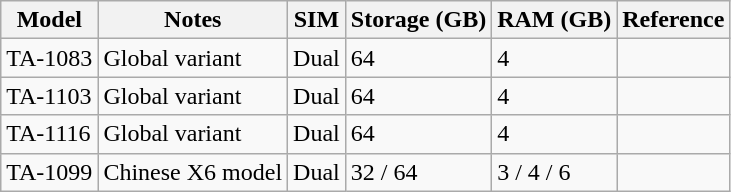<table class="wikitable">
<tr>
<th>Model</th>
<th>Notes</th>
<th>SIM</th>
<th>Storage (GB)</th>
<th>RAM (GB)</th>
<th>Reference</th>
</tr>
<tr>
<td>TA-1083</td>
<td>Global variant</td>
<td>Dual</td>
<td>64</td>
<td>4</td>
<td></td>
</tr>
<tr>
<td>TA-1103</td>
<td>Global variant</td>
<td>Dual</td>
<td>64</td>
<td>4</td>
<td></td>
</tr>
<tr>
<td>TA-1116</td>
<td>Global variant</td>
<td>Dual</td>
<td>64</td>
<td>4</td>
<td></td>
</tr>
<tr>
<td>TA-1099</td>
<td>Chinese X6 model</td>
<td>Dual</td>
<td>32 / 64</td>
<td>3 / 4 / 6</td>
<td></td>
</tr>
</table>
